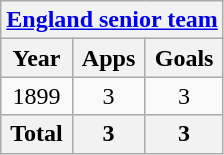<table class=wikitable style=text-align:center>
<tr>
<th colspan=3><a href='#'>England senior team</a></th>
</tr>
<tr>
<th>Year</th>
<th>Apps</th>
<th>Goals</th>
</tr>
<tr>
<td>1899</td>
<td>3</td>
<td>3</td>
</tr>
<tr>
<th>Total</th>
<th>3</th>
<th>3</th>
</tr>
</table>
